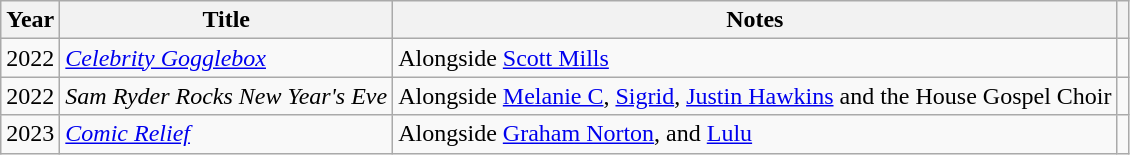<table class="wikitable">
<tr>
<th scope="col">Year</th>
<th scope="col">Title</th>
<th scope="col">Notes</th>
<th scope="col"></th>
</tr>
<tr>
<td>2022</td>
<td><em><a href='#'>Celebrity Gogglebox</a></em></td>
<td>Alongside <a href='#'>Scott Mills</a></td>
<td></td>
</tr>
<tr>
<td>2022</td>
<td><em>Sam Ryder Rocks New Year's Eve</em></td>
<td>Alongside <a href='#'>Melanie C</a>, <a href='#'>Sigrid</a>, <a href='#'>Justin Hawkins</a> and the House Gospel Choir</td>
<td></td>
</tr>
<tr>
<td>2023</td>
<td><em><a href='#'>Comic Relief</a></em></td>
<td>Alongside <a href='#'>Graham Norton</a>, and <a href='#'>Lulu</a></td>
<td></td>
</tr>
</table>
